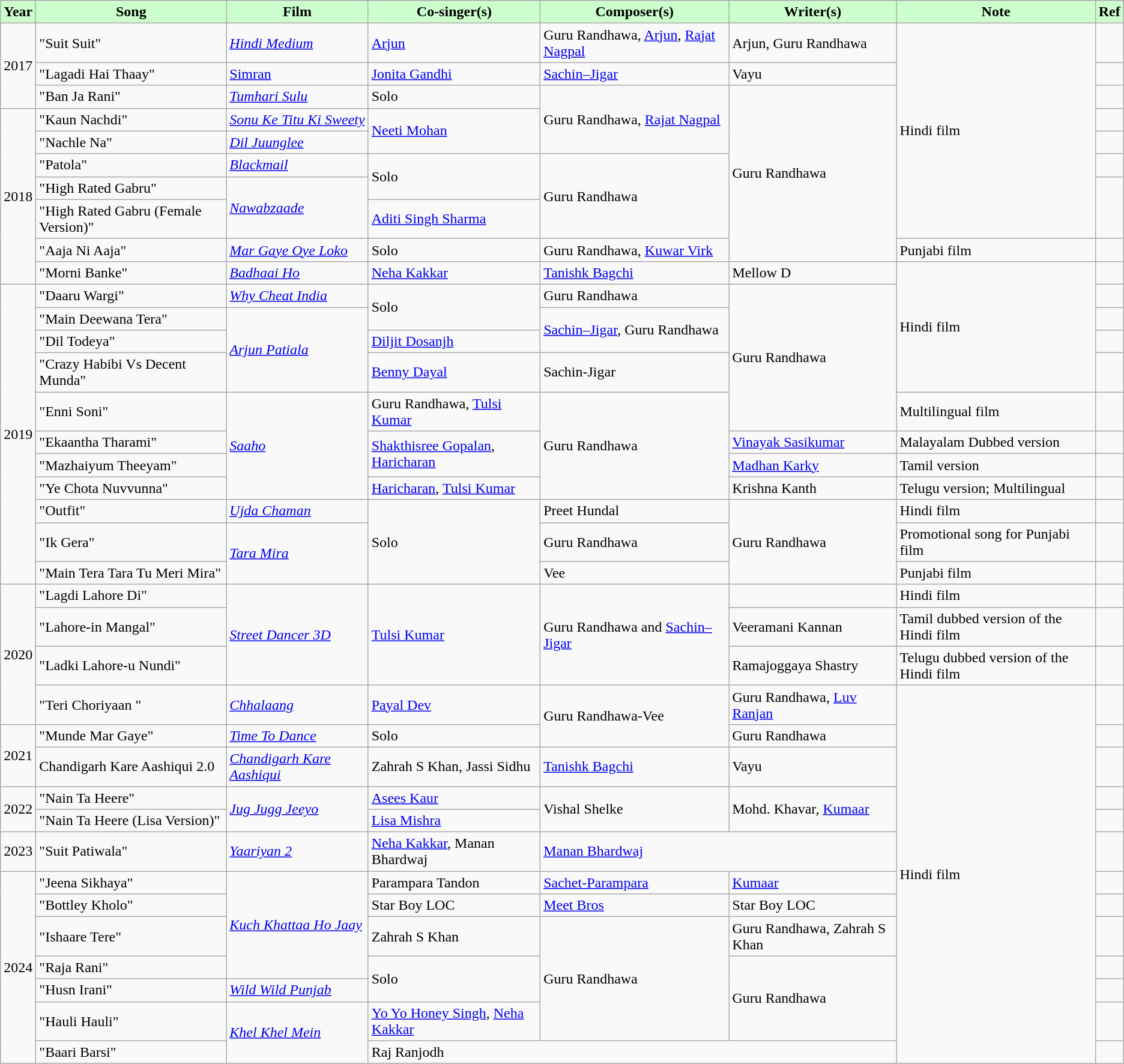<table class="wikitable plainrowheaders">
<tr style="background:#cfc; text-align:center;">
<td><strong>Year</strong></td>
<td><strong>Song</strong></td>
<td><strong>Film</strong></td>
<td><strong>Co-singer(s)</strong></td>
<td><strong>Composer(s)</strong></td>
<td><strong>Writer(s)</strong></td>
<td><strong>Note</strong></td>
<td><strong>Ref</strong></td>
</tr>
<tr>
<td rowspan=3>2017</td>
<td>"Suit Suit"</td>
<td><em><a href='#'>Hindi Medium</a></em></td>
<td><a href='#'>Arjun</a></td>
<td>Guru Randhawa, <a href='#'>Arjun</a>, <a href='#'>Rajat Nagpal</a></td>
<td>Arjun, Guru Randhawa</td>
<td rowspan="8">Hindi film</td>
<td></td>
</tr>
<tr>
<td>"Lagadi Hai Thaay"</td>
<td><em><a href='#'></em>Simran<em></a></em></td>
<td><a href='#'>Jonita Gandhi</a></td>
<td><a href='#'>Sachin–Jigar</a></td>
<td>Vayu</td>
<td></td>
</tr>
<tr>
<td>"Ban Ja Rani"</td>
<td><em><a href='#'>Tumhari Sulu</a></em></td>
<td>Solo</td>
<td rowspan="3">Guru Randhawa, <a href='#'>Rajat Nagpal</a></td>
<td rowspan="7">Guru Randhawa</td>
<td></td>
</tr>
<tr>
<td rowspan=7>2018</td>
<td>"Kaun Nachdi"</td>
<td><em><a href='#'>Sonu Ke Titu Ki Sweety</a></em></td>
<td rowspan=2><a href='#'>Neeti Mohan</a></td>
<td></td>
</tr>
<tr>
<td>"Nachle Na"</td>
<td><em><a href='#'>Dil Juunglee</a></em></td>
<td></td>
</tr>
<tr>
<td>"Patola"</td>
<td><em><a href='#'>Blackmail</a></em></td>
<td rowspan="2">Solo</td>
<td rowspan="3">Guru Randhawa</td>
<td></td>
</tr>
<tr>
<td>"High Rated Gabru"</td>
<td rowspan="2"><em><a href='#'>Nawabzaade</a></em></td>
<td rowspan=2></td>
</tr>
<tr>
<td>"High Rated Gabru (Female Version)"</td>
<td><a href='#'>Aditi Singh Sharma</a></td>
</tr>
<tr>
<td>"Aaja Ni Aaja"</td>
<td><em><a href='#'>Mar Gaye Oye Loko</a></em></td>
<td>Solo</td>
<td>Guru Randhawa, <a href='#'>Kuwar Virk</a></td>
<td>Punjabi film</td>
<td></td>
</tr>
<tr>
<td>"Morni Banke"</td>
<td><em><a href='#'>Badhaai Ho</a></em></td>
<td><a href='#'>Neha Kakkar</a></td>
<td><a href='#'>Tanishk Bagchi</a></td>
<td>Mellow D</td>
<td rowspan="5">Hindi film</td>
<td></td>
</tr>
<tr>
<td rowspan="11">2019</td>
<td>"Daaru Wargi"</td>
<td><em><a href='#'>Why Cheat India</a></em></td>
<td rowspan=2>Solo</td>
<td>Guru Randhawa</td>
<td rowspan="5">Guru Randhawa</td>
<td></td>
</tr>
<tr>
<td>"Main Deewana Tera"</td>
<td rowspan=3><em><a href='#'>Arjun Patiala</a></em></td>
<td rowspan="2"><a href='#'>Sachin–Jigar</a>, Guru Randhawa</td>
<td></td>
</tr>
<tr>
<td>"Dil Todeya"</td>
<td><a href='#'>Diljit Dosanjh</a></td>
<td></td>
</tr>
<tr>
<td>"Crazy Habibi Vs Decent Munda"</td>
<td><a href='#'>Benny Dayal</a></td>
<td>Sachin-Jigar</td>
<td></td>
</tr>
<tr>
<td>"Enni Soni"</td>
<td rowspan=4><em><a href='#'>Saaho</a></em></td>
<td>Guru Randhawa, <a href='#'>Tulsi Kumar</a></td>
<td rowspan=4>Guru Randhawa</td>
<td>Multilingual film</td>
<td></td>
</tr>
<tr>
<td>"Ekaantha Tharami"</td>
<td rowspan=2><a href='#'>Shakthisree Gopalan</a>, <a href='#'>Haricharan</a></td>
<td><a href='#'>Vinayak Sasikumar</a></td>
<td>Malayalam Dubbed version</td>
<td></td>
</tr>
<tr>
<td>"Mazhaiyum Theeyam"</td>
<td><a href='#'>Madhan Karky</a></td>
<td>Tamil version</td>
<td></td>
</tr>
<tr>
<td>"Ye Chota Nuvvunna"</td>
<td><a href='#'>Haricharan</a>, <a href='#'>Tulsi Kumar</a></td>
<td>Krishna Kanth</td>
<td>Telugu version; Multilingual</td>
<td></td>
</tr>
<tr>
<td>"Outfit"</td>
<td><em><a href='#'>Ujda Chaman</a></em></td>
<td rowspan="3">Solo</td>
<td>Preet Hundal</td>
<td rowspan="3">Guru Randhawa</td>
<td>Hindi film</td>
<td></td>
</tr>
<tr>
<td>"Ik Gera"</td>
<td rowspan="2"><em><a href='#'>Tara Mira</a></em></td>
<td>Guru Randhawa</td>
<td>Promotional song for Punjabi film</td>
<td></td>
</tr>
<tr>
<td>"Main Tera Tara Tu Meri Mira"</td>
<td>Vee</td>
<td>Punjabi film</td>
<td></td>
</tr>
<tr>
<td rowspan="4">2020</td>
<td>"Lagdi Lahore Di"</td>
<td rowspan="3"><em><a href='#'>Street Dancer 3D</a></em></td>
<td rowspan="3"><a href='#'>Tulsi Kumar</a></td>
<td rowspan="3">Guru Randhawa and <a href='#'>Sachin–Jigar</a></td>
<td></td>
<td>Hindi film</td>
<td></td>
</tr>
<tr>
<td>"Lahore-in Mangal"</td>
<td>Veeramani Kannan</td>
<td>Tamil dubbed version of the Hindi film</td>
<td></td>
</tr>
<tr>
<td>"Ladki Lahore-u Nundi"</td>
<td>Ramajoggaya Shastry</td>
<td>Telugu dubbed version of the Hindi film</td>
<td></td>
</tr>
<tr>
<td>"Teri Choriyaan "</td>
<td><em><a href='#'>Chhalaang</a></em></td>
<td><a href='#'>Payal Dev</a></td>
<td rowspan=2>Guru Randhawa-Vee</td>
<td>Guru Randhawa, <a href='#'>Luv Ranjan</a></td>
<td rowspan="16">Hindi film</td>
<td></td>
</tr>
<tr>
<td rowspan=2>2021</td>
<td>"Munde Mar Gaye"</td>
<td><em><a href='#'>Time To Dance</a></em></td>
<td>Solo</td>
<td>Guru Randhawa</td>
<td></td>
</tr>
<tr>
<td>Chandigarh Kare Aashiqui 2.0</td>
<td><em><a href='#'>Chandigarh Kare Aashiqui</a></em></td>
<td>Zahrah S Khan, Jassi Sidhu</td>
<td><a href='#'>Tanishk Bagchi</a></td>
<td>Vayu</td>
<td></td>
</tr>
<tr>
<td rowspan="2">2022</td>
<td>"Nain Ta Heere"</td>
<td rowspan=2><em><a href='#'>Jug Jugg Jeeyo</a></em></td>
<td><a href='#'>Asees Kaur</a></td>
<td rowspan=2>Vishal Shelke</td>
<td rowspan=2>Mohd. Khavar, <a href='#'>Kumaar</a></td>
<td></td>
</tr>
<tr>
<td>"Nain Ta Heere (Lisa Version)"</td>
<td><a href='#'>Lisa Mishra</a></td>
<td></td>
</tr>
<tr>
<td>2023</td>
<td>"Suit Patiwala"</td>
<td><em><a href='#'>Yaariyan 2</a></em></td>
<td><a href='#'>Neha Kakkar</a>, Manan Bhardwaj</td>
<td colspan=2><a href='#'>Manan Bhardwaj</a></td>
<td></td>
</tr>
<tr>
<td rowspan=8>2024</td>
<td>"Jeena Sikhaya"</td>
<td rowspan=4><em><a href='#'>Kuch Khattaa Ho Jaay</a></em></td>
<td>Parampara Tandon</td>
<td><a href='#'>Sachet-Parampara</a></td>
<td><a href='#'>Kumaar</a></td>
<td></td>
</tr>
<tr>
<td>"Bottley Kholo"</td>
<td>Star Boy LOC</td>
<td><a href='#'>Meet Bros</a></td>
<td>Star Boy LOC</td>
<td></td>
</tr>
<tr>
<td>"Ishaare Tere"</td>
<td>Zahrah S Khan</td>
<td rowspan=4>Guru Randhawa</td>
<td>Guru Randhawa, Zahrah S Khan</td>
<td></td>
</tr>
<tr>
<td>"Raja Rani"</td>
<td rowspan=2>Solo</td>
<td rowspan=3>Guru Randhawa</td>
<td></td>
</tr>
<tr>
<td>"Husn Irani"</td>
<td><em><a href='#'>Wild Wild Punjab</a></em></td>
<td></td>
</tr>
<tr>
<td>"Hauli Hauli"</td>
<td rowspan=2><em><a href='#'>Khel Khel Mein</a></em></td>
<td><a href='#'>Yo Yo Honey Singh</a>, <a href='#'>Neha Kakkar</a></td>
<td></td>
</tr>
<tr>
<td>"Baari Barsi"</td>
<td colspan=3>Raj Ranjodh</td>
<td></td>
</tr>
</table>
